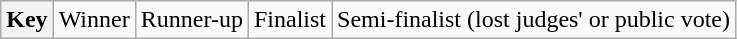<table class="wikitable sortable" |->
<tr>
<th>Key</th>
<td> Winner</td>
<td> Runner-up</td>
<td> Finalist</td>
<td> Semi-finalist (lost judges' or public vote)</td>
</tr>
</table>
